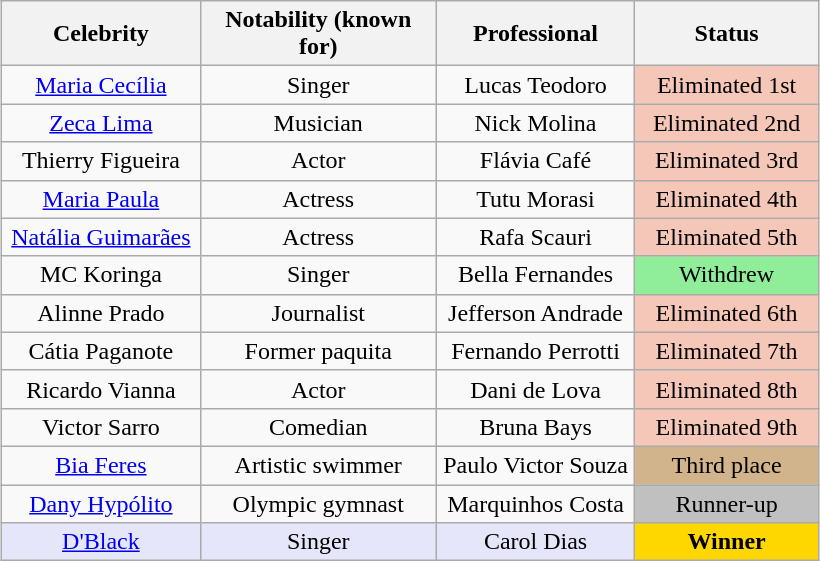<table class= "wikitable sortable" style="text-align: center; margin:auto;">
<tr>
<th width=125>Celebrity</th>
<th width=150>Notability (known for)</th>
<th width=125>Professional</th>
<th width=115>Status</th>
</tr>
<tr>
<td><a href='#'>Maria Cecília</a></td>
<td>Singer</td>
<td>Lucas Teodoro</td>
<td bgcolor=F4C7B8>Eliminated 1st <br> </td>
</tr>
<tr>
<td><a href='#'>Zeca Lima</a></td>
<td>Musician</td>
<td>Nick Molina</td>
<td bgcolor=F4C7B8>Eliminated 2nd <br> </td>
</tr>
<tr>
<td>Thierry Figueira</td>
<td>Actor</td>
<td>Flávia Café</td>
<td bgcolor=F4C7B8>Eliminated 3rd <br> </td>
</tr>
<tr>
<td><a href='#'>Maria Paula</a></td>
<td>Actress</td>
<td>Tutu Morasi</td>
<td bgcolor=F4C7B8>Eliminated 4th <br> </td>
</tr>
<tr>
<td><a href='#'>Natália Guimarães</a></td>
<td>Actress</td>
<td>Rafa Scauri</td>
<td bgcolor=F4C7B8>Eliminated 5th <br> </td>
</tr>
<tr>
<td>MC Koringa</td>
<td>Singer</td>
<td>Bella Fernandes</td>
<td bgcolor=90EE9B>Withdrew <br> </td>
</tr>
<tr>
<td>Alinne Prado</td>
<td>Journalist</td>
<td>Jefferson Andrade</td>
<td bgcolor=F4C7B8>Eliminated 6th <br> </td>
</tr>
<tr>
<td>Cátia Paganote</td>
<td>Former paquita</td>
<td>Fernando Perrotti</td>
<td bgcolor=F4C7B8>Eliminated 7th <br> </td>
</tr>
<tr>
<td>Ricardo Vianna</td>
<td>Actor</td>
<td>Dani de Lova</td>
<td bgcolor=F4C7B8>Eliminated 8th <br> </td>
</tr>
<tr>
<td>Victor Sarro</td>
<td>Comedian</td>
<td>Bruna Bays</td>
<td bgcolor=F4C7B8>Eliminated 9th <br> </td>
</tr>
<tr>
<td><a href='#'>Bia Feres</a></td>
<td>Artistic swimmer</td>
<td>Paulo Victor Souza</td>
<td bgcolor=D2B48C>Third place <br> </td>
</tr>
<tr>
<td><a href='#'>Dany Hypólito</a></td>
<td>Olympic gymnast</td>
<td>Marquinhos Costa</td>
<td bgcolor=C0C0C0>Runner-up <br> </td>
</tr>
<tr>
<td bgcolor=E6E6FA><a href='#'>D'Black</a></td>
<td bgcolor=E6E6FA>Singer</td>
<td bgcolor=E6E6FA>Carol Dias</td>
<td bgcolor=FFD700><strong>Winner</strong> <br> </td>
</tr>
</table>
